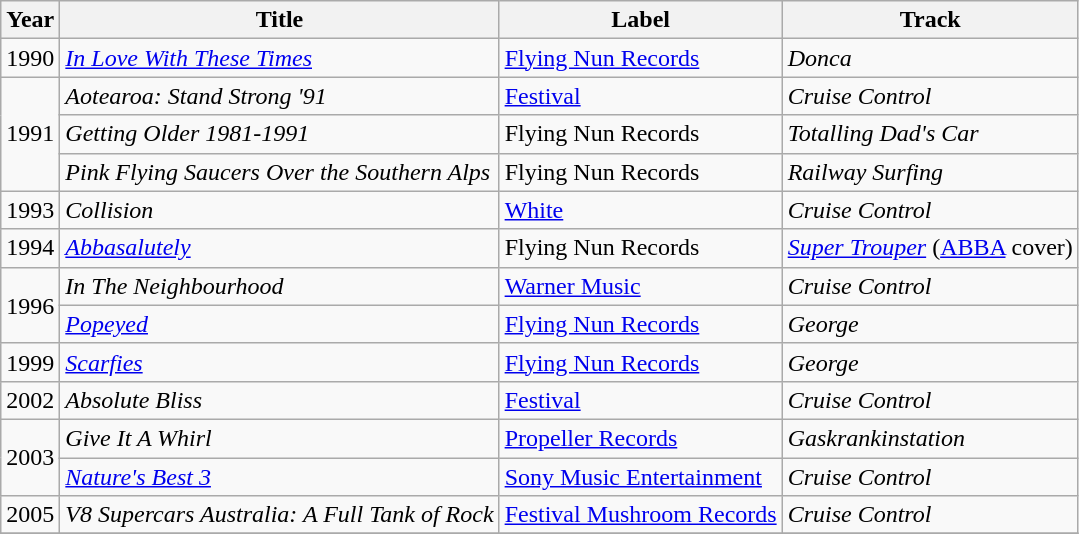<table class="wikitable plainrowheaders">
<tr>
<th>Year</th>
<th>Title</th>
<th>Label</th>
<th>Track</th>
</tr>
<tr>
<td>1990</td>
<td><em><a href='#'>In Love With These Times</a></em></td>
<td><a href='#'>Flying Nun Records</a></td>
<td><em>Donca</em></td>
</tr>
<tr>
<td rowspan="3">1991</td>
<td><em>Aotearoa: Stand Strong '91</em></td>
<td><a href='#'>Festival</a></td>
<td><em>Cruise Control</em></td>
</tr>
<tr>
<td><em>Getting Older 1981-1991</em></td>
<td>Flying Nun Records</td>
<td><em>Totalling Dad's Car</em></td>
</tr>
<tr>
<td><em>Pink Flying Saucers Over the Southern Alps</em></td>
<td>Flying Nun Records</td>
<td><em>Railway Surfing</em></td>
</tr>
<tr>
<td>1993</td>
<td><em>Collision</em></td>
<td><a href='#'>White</a></td>
<td><em>Cruise Control</em></td>
</tr>
<tr>
<td>1994</td>
<td><em><a href='#'>Abbasalutely</a></em></td>
<td>Flying Nun Records</td>
<td><em><a href='#'>Super Trouper</a></em> (<a href='#'>ABBA</a> cover)</td>
</tr>
<tr>
<td rowspan="2">1996</td>
<td><em>In The Neighbourhood</em></td>
<td><a href='#'>Warner Music</a></td>
<td><em>Cruise Control</em></td>
</tr>
<tr>
<td><em><a href='#'>Popeyed</a></em></td>
<td><a href='#'>Flying Nun Records</a></td>
<td><em>George</em></td>
</tr>
<tr>
<td>1999</td>
<td><em><a href='#'>Scarfies</a></em></td>
<td><a href='#'>Flying Nun Records</a></td>
<td><em>George</em></td>
</tr>
<tr>
<td>2002</td>
<td><em>Absolute Bliss</em></td>
<td><a href='#'>Festival</a></td>
<td><em>Cruise Control</em></td>
</tr>
<tr>
<td rowspan="2">2003</td>
<td><em>Give It A Whirl</em></td>
<td><a href='#'>Propeller Records</a></td>
<td><em>Gaskrankinstation</em></td>
</tr>
<tr>
<td><em><a href='#'>Nature's Best 3</a></em></td>
<td><a href='#'>Sony Music Entertainment</a></td>
<td><em>Cruise Control</em></td>
</tr>
<tr>
<td>2005</td>
<td><em>V8 Supercars Australia: A Full Tank of Rock</em></td>
<td><a href='#'>Festival Mushroom Records</a></td>
<td><em>Cruise Control</em></td>
</tr>
<tr>
</tr>
</table>
